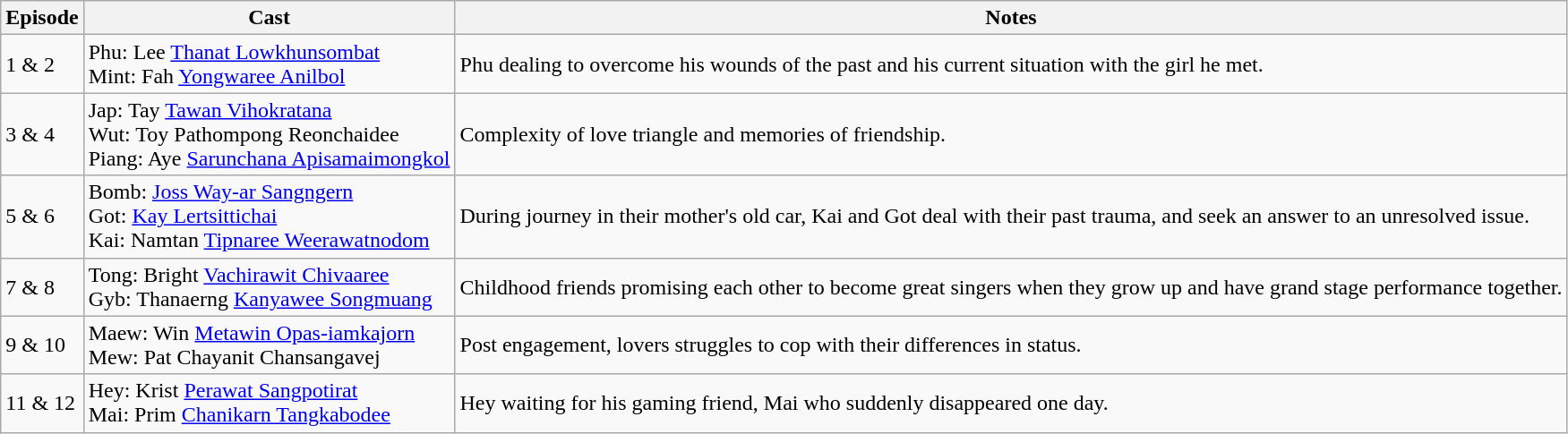<table class="wikitable">
<tr>
<th>Episode</th>
<th>Cast</th>
<th>Notes</th>
</tr>
<tr>
<td>1 & 2</td>
<td>Phu: Lee <a href='#'>Thanat Lowkhunsombat</a><br> Mint: Fah <a href='#'>Yongwaree Anilbol</a></td>
<td>Phu dealing to overcome his wounds of the past and his current situation with the girl he met.</td>
</tr>
<tr>
<td>3 & 4</td>
<td>Jap: Tay <a href='#'>Tawan Vihokratana</a><br> Wut: Toy Pathompong Reonchaidee <br> Piang: Aye <a href='#'>Sarunchana Apisamaimongkol</a></td>
<td>Complexity of love triangle and memories of friendship.</td>
</tr>
<tr>
<td>5 & 6</td>
<td>Bomb: <a href='#'>Joss Way-ar Sangngern</a><br>Got: <a href='#'>Kay Lertsittichai</a> <br> Kai: Namtan <a href='#'>Tipnaree Weerawatnodom</a></td>
<td>During journey in their mother's old car, Kai and Got deal with their past trauma,  and seek an answer to an unresolved issue.</td>
</tr>
<tr>
<td>7 & 8</td>
<td>Tong: Bright <a href='#'>Vachirawit Chivaaree</a><br> Gyb: Thanaerng <a href='#'>Kanyawee Songmuang</a></td>
<td>Childhood friends promising each other to become great singers when they grow up and have grand stage performance together.</td>
</tr>
<tr>
<td>9 & 10</td>
<td>Maew: Win <a href='#'>Metawin Opas-iamkajorn</a><br> Mew: Pat Chayanit Chansangavej</td>
<td>Post engagement, lovers struggles to cop with their differences in status.</td>
</tr>
<tr>
<td>11 & 12</td>
<td>Hey: Krist <a href='#'>Perawat Sangpotirat</a><br> Mai: Prim <a href='#'>Chanikarn Tangkabodee</a></td>
<td>Hey waiting for his gaming friend, Mai who suddenly disappeared one day.</td>
</tr>
</table>
